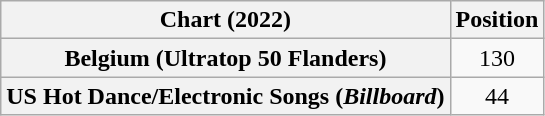<table class="wikitable sortable plainrowheaders" style="text-align:center">
<tr>
<th scope="col">Chart (2022)</th>
<th scope="col">Position</th>
</tr>
<tr>
<th scope="row">Belgium (Ultratop 50 Flanders)</th>
<td>130</td>
</tr>
<tr>
<th scope="row">US Hot Dance/Electronic Songs (<em>Billboard</em>)</th>
<td>44</td>
</tr>
</table>
